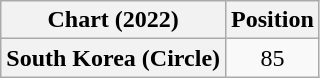<table class="wikitable plainrowheaders" style="text-align:center">
<tr>
<th scope="col">Chart (2022)</th>
<th scope="col">Position</th>
</tr>
<tr>
<th scope="row">South Korea (Circle)</th>
<td>85</td>
</tr>
</table>
